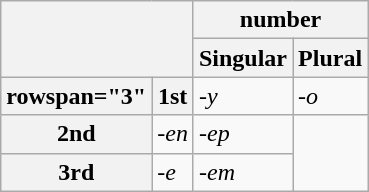<table class="wikitable">
<tr>
<th rowspan="2" colspan="2"></th>
<th colspan="2">number</th>
</tr>
<tr>
<th>Singular</th>
<th>Plural</th>
</tr>
<tr>
<th>rowspan="3" </th>
<th>1st</th>
<td><em>-y</em></td>
<td><em>-o</em></td>
</tr>
<tr>
<th>2nd</th>
<td><em>-en</em></td>
<td><em>-ep</em></td>
</tr>
<tr>
<th>3rd</th>
<td><em>-e</em></td>
<td><em>-em</em></td>
</tr>
</table>
